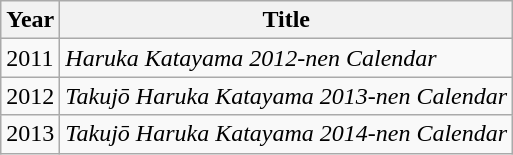<table class="wikitable">
<tr>
<th>Year</th>
<th>Title</th>
</tr>
<tr>
<td>2011</td>
<td><em>Haruka Katayama 2012-nen Calendar</em></td>
</tr>
<tr>
<td>2012</td>
<td><em>Takujō Haruka Katayama 2013-nen Calendar</em></td>
</tr>
<tr>
<td>2013</td>
<td><em>Takujō Haruka Katayama 2014-nen Calendar</em></td>
</tr>
</table>
